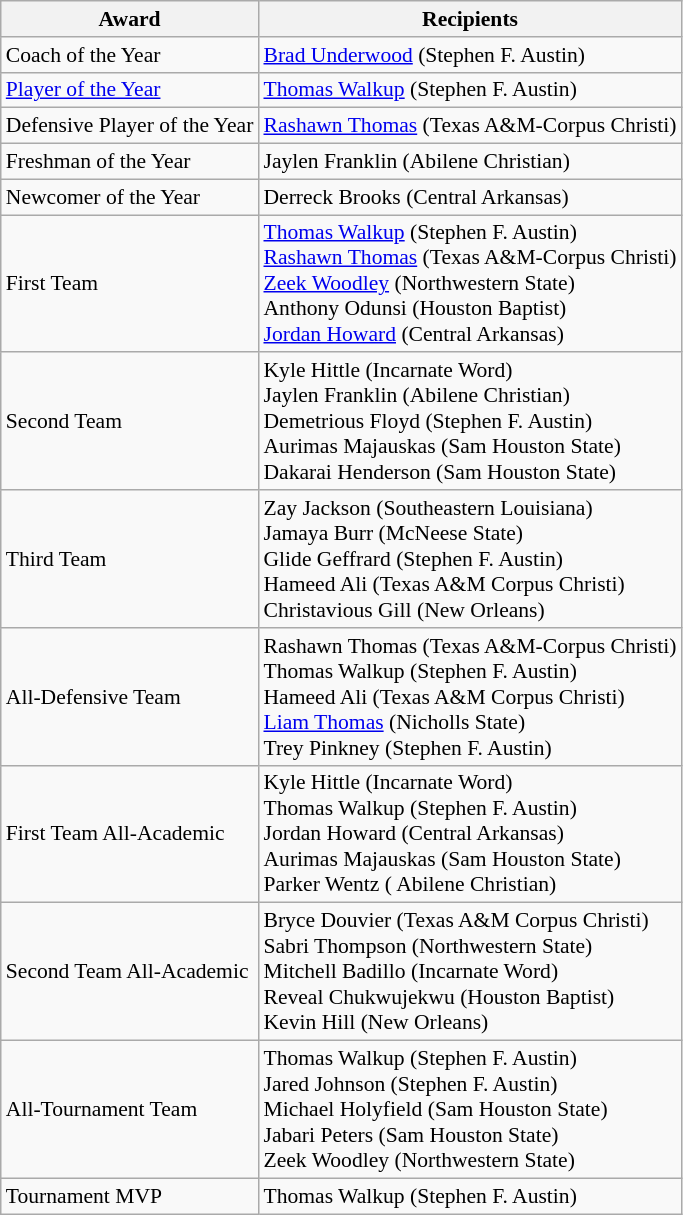<table class="wikitable" style="white-space:nowrap; font-size:90%;">
<tr>
<th>Award</th>
<th>Recipients</th>
</tr>
<tr>
<td>Coach of the Year</td>
<td><a href='#'>Brad Underwood</a> (Stephen F. Austin)</td>
</tr>
<tr>
<td><a href='#'>Player of the Year</a></td>
<td><a href='#'>Thomas Walkup</a> (Stephen F. Austin)</td>
</tr>
<tr>
<td>Defensive Player of the Year</td>
<td><a href='#'>Rashawn Thomas</a> (Texas A&M-Corpus Christi)</td>
</tr>
<tr>
<td>Freshman of the Year</td>
<td>Jaylen Franklin (Abilene Christian)</td>
</tr>
<tr>
<td>Newcomer of the Year</td>
<td>Derreck Brooks (Central Arkansas)</td>
</tr>
<tr>
<td>First Team</td>
<td><a href='#'>Thomas Walkup</a> (Stephen F. Austin) <br> <a href='#'>Rashawn Thomas</a> (Texas A&M-Corpus Christi) <br> <a href='#'>Zeek Woodley</a> (Northwestern State) <br> Anthony Odunsi (Houston Baptist) <br> <a href='#'>Jordan Howard</a> (Central Arkansas)</td>
</tr>
<tr>
<td>Second Team</td>
<td>Kyle Hittle (Incarnate Word) <br> Jaylen Franklin (Abilene Christian) <br> Demetrious Floyd (Stephen F. Austin) <br> Aurimas Majauskas (Sam Houston State) <br> Dakarai Henderson (Sam Houston State)</td>
</tr>
<tr>
<td>Third Team</td>
<td>Zay Jackson (Southeastern Louisiana) <br> Jamaya Burr (McNeese State) <br> Glide Geffrard (Stephen F. Austin) <br> Hameed Ali (Texas A&M Corpus Christi) <br> Christavious Gill (New Orleans)</td>
</tr>
<tr>
<td>All-Defensive Team</td>
<td>Rashawn Thomas (Texas A&M-Corpus Christi) <br> Thomas Walkup (Stephen F. Austin) <br> Hameed Ali (Texas A&M Corpus Christi) <br> <a href='#'>Liam Thomas</a> (Nicholls State) <br> Trey Pinkney (Stephen F. Austin)</td>
</tr>
<tr>
<td>First Team All-Academic</td>
<td>Kyle Hittle (Incarnate Word) <br> Thomas Walkup (Stephen F. Austin) <br> Jordan Howard (Central Arkansas) <br> Aurimas Majauskas (Sam Houston State) <br> Parker Wentz (	Abilene Christian)</td>
</tr>
<tr>
<td>Second Team All-Academic</td>
<td>Bryce Douvier (Texas A&M Corpus Christi) <br> Sabri Thompson (Northwestern State) <br> Mitchell Badillo (Incarnate Word) <br> Reveal Chukwujekwu (Houston Baptist) <br> Kevin Hill (New Orleans)</td>
</tr>
<tr>
<td>All-Tournament Team</td>
<td>Thomas Walkup (Stephen F. Austin) <br> Jared Johnson (Stephen F. Austin) <br> Michael Holyfield (Sam Houston State) <br> Jabari Peters (Sam Houston State) <br> Zeek Woodley (Northwestern State)</td>
</tr>
<tr>
<td>Tournament MVP</td>
<td>Thomas Walkup (Stephen F. Austin)</td>
</tr>
</table>
